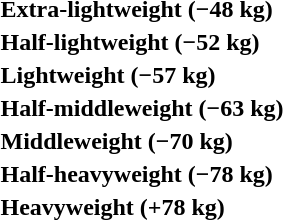<table>
<tr>
<th rowspan=2 style="text-align:left;">Extra-lightweight (−48 kg)</th>
<td rowspan=2></td>
<td rowspan=2></td>
<td></td>
</tr>
<tr>
<td></td>
</tr>
<tr>
<th rowspan=2 style="text-align:left;">Half-lightweight (−52 kg)</th>
<td rowspan=2></td>
<td rowspan=2></td>
<td></td>
</tr>
<tr>
<td></td>
</tr>
<tr>
<th rowspan=2 style="text-align:left;">Lightweight (−57 kg)</th>
<td rowspan=2></td>
<td rowspan=2></td>
<td></td>
</tr>
<tr>
<td></td>
</tr>
<tr>
<th rowspan=2 style="text-align:left;">Half-middleweight (−63 kg)</th>
<td rowspan=2></td>
<td rowspan=2></td>
<td></td>
</tr>
<tr>
<td></td>
</tr>
<tr>
<th rowspan=2 style="text-align:left;">Middleweight (−70 kg)</th>
<td rowspan=2></td>
<td rowspan=2></td>
<td></td>
</tr>
<tr>
<td></td>
</tr>
<tr>
<th rowspan=2 style="text-align:left;">Half-heavyweight (−78 kg)</th>
<td rowspan=2></td>
<td rowspan=2></td>
<td></td>
</tr>
<tr>
<td></td>
</tr>
<tr>
<th rowspan=2 style="text-align:left;">Heavyweight (+78 kg)</th>
<td rowspan=2></td>
<td rowspan=2></td>
<td></td>
</tr>
<tr>
<td></td>
</tr>
</table>
